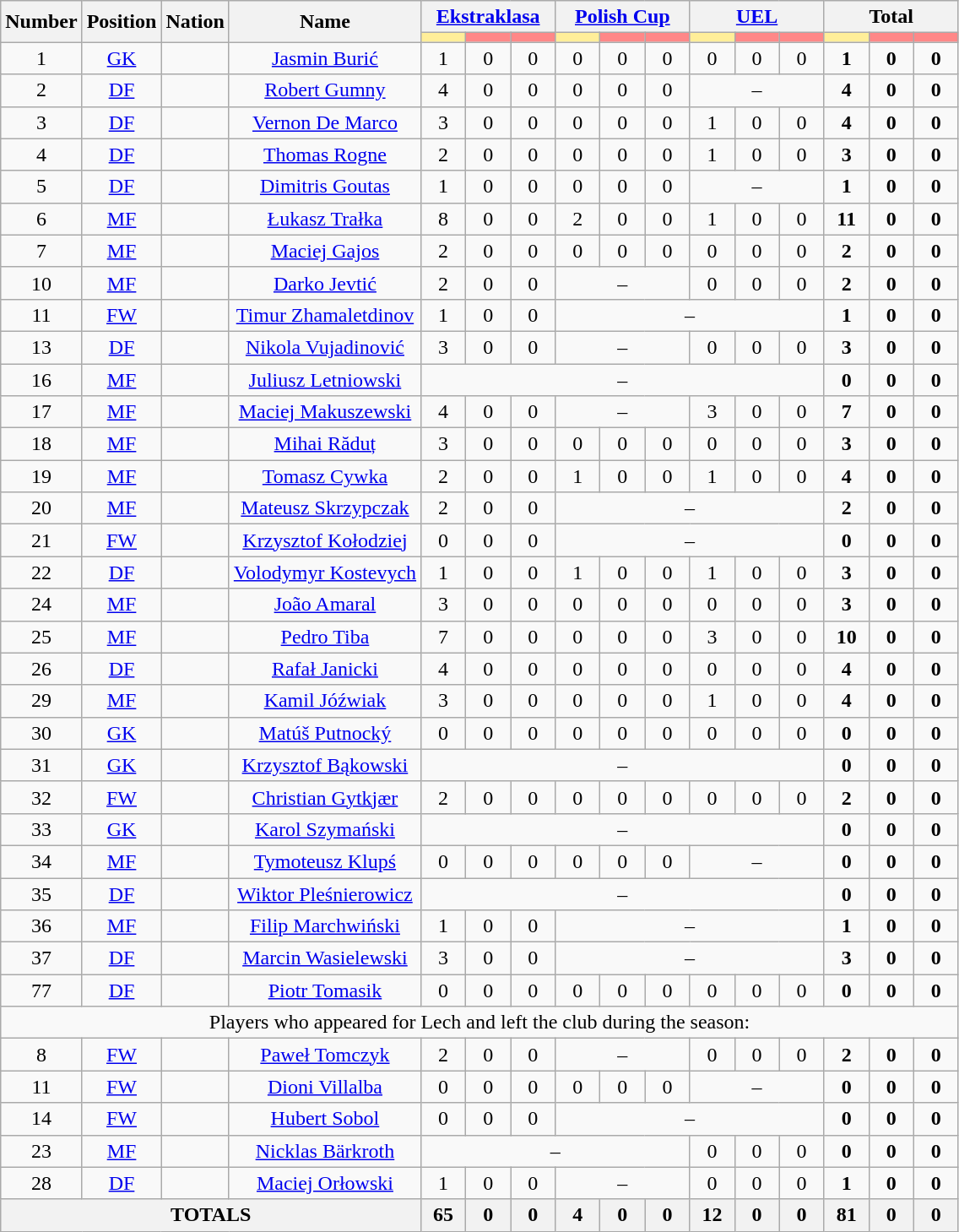<table class="wikitable" style="font-size: 100%; text-align: center;">
<tr>
<th rowspan="2" align="center">Number</th>
<th rowspan="2" align="center">Position</th>
<th rowspan="2" align="center">Nation</th>
<th rowspan="2" align="center">Name</th>
<th colspan="3" style="width:84px;" align="center"><a href='#'>Ekstraklasa</a></th>
<th colspan="3" style="width:84px;" align="center"><a href='#'>Polish Cup</a></th>
<th colspan="3" style="width:84px;" align="center"><a href='#'>UEL</a></th>
<th colspan="3" style="width:84px;" align="center">Total</th>
</tr>
<tr>
<th style="background: #FFEE99; width:28px;"></th>
<th style="background: #FF8888; width:28px;"></th>
<th style="background: #FF8888; width:28px;"></th>
<th style="background: #FFEE99; width:28px;"></th>
<th style="background: #FF8888; width:28px;"></th>
<th style="background: #FF8888; width:28px;"></th>
<th style="background: #FFEE99; width:28px;"></th>
<th style="background: #FF8888; width:28px;"></th>
<th style="background: #FF8888; width:28px;"></th>
<th style="background: #FFEE99; width:28px;"></th>
<th style="background: #FF8888; width:28px;"></th>
<th style="background: #FF8888; width:28px;"></th>
</tr>
<tr>
<td>1</td>
<td><a href='#'>GK</a></td>
<td></td>
<td><a href='#'>Jasmin Burić</a></td>
<td>1</td>
<td>0</td>
<td>0</td>
<td>0</td>
<td>0</td>
<td>0</td>
<td>0</td>
<td>0</td>
<td>0</td>
<td><strong>1</strong></td>
<td><strong>0</strong></td>
<td><strong>0</strong></td>
</tr>
<tr>
<td>2</td>
<td><a href='#'>DF</a></td>
<td></td>
<td><a href='#'>Robert Gumny</a></td>
<td>4</td>
<td>0</td>
<td>0</td>
<td>0</td>
<td>0</td>
<td>0</td>
<td colspan="3">–</td>
<td><strong>4</strong></td>
<td><strong>0</strong></td>
<td><strong>0</strong></td>
</tr>
<tr>
<td>3</td>
<td><a href='#'>DF</a></td>
<td></td>
<td><a href='#'>Vernon De Marco</a></td>
<td>3</td>
<td>0</td>
<td>0</td>
<td>0</td>
<td>0</td>
<td>0</td>
<td>1</td>
<td>0</td>
<td>0</td>
<td><strong>4</strong></td>
<td><strong>0</strong></td>
<td><strong>0</strong></td>
</tr>
<tr>
<td>4</td>
<td><a href='#'>DF</a></td>
<td></td>
<td><a href='#'>Thomas Rogne</a></td>
<td>2</td>
<td>0</td>
<td>0</td>
<td>0</td>
<td>0</td>
<td>0</td>
<td>1</td>
<td>0</td>
<td>0</td>
<td><strong>3</strong></td>
<td><strong>0</strong></td>
<td><strong>0</strong></td>
</tr>
<tr>
<td>5</td>
<td><a href='#'>DF</a></td>
<td></td>
<td><a href='#'>Dimitris Goutas</a></td>
<td>1</td>
<td>0</td>
<td>0</td>
<td>0</td>
<td>0</td>
<td>0</td>
<td colspan="3">–</td>
<td><strong>1</strong></td>
<td><strong>0</strong></td>
<td><strong>0</strong></td>
</tr>
<tr>
<td>6</td>
<td><a href='#'>MF</a></td>
<td></td>
<td><a href='#'>Łukasz Trałka</a></td>
<td>8</td>
<td>0</td>
<td>0</td>
<td>2</td>
<td>0</td>
<td>0</td>
<td>1</td>
<td>0</td>
<td>0</td>
<td><strong>11</strong></td>
<td><strong>0</strong></td>
<td><strong>0</strong></td>
</tr>
<tr>
<td>7</td>
<td><a href='#'>MF</a></td>
<td></td>
<td><a href='#'>Maciej Gajos</a></td>
<td>2</td>
<td>0</td>
<td>0</td>
<td>0</td>
<td>0</td>
<td>0</td>
<td>0</td>
<td>0</td>
<td>0</td>
<td><strong>2</strong></td>
<td><strong>0</strong></td>
<td><strong>0</strong></td>
</tr>
<tr>
<td>10</td>
<td><a href='#'>MF</a></td>
<td></td>
<td><a href='#'>Darko Jevtić</a></td>
<td>2</td>
<td>0</td>
<td>0</td>
<td colspan="3">–</td>
<td>0</td>
<td>0</td>
<td>0</td>
<td><strong>2</strong></td>
<td><strong>0</strong></td>
<td><strong>0</strong></td>
</tr>
<tr>
<td>11</td>
<td><a href='#'>FW</a></td>
<td></td>
<td><a href='#'>Timur Zhamaletdinov</a></td>
<td>1</td>
<td>0</td>
<td>0</td>
<td colspan="6">–</td>
<td><strong>1</strong></td>
<td><strong>0</strong></td>
<td><strong>0</strong></td>
</tr>
<tr>
<td>13</td>
<td><a href='#'>DF</a></td>
<td></td>
<td><a href='#'>Nikola Vujadinović</a></td>
<td>3</td>
<td>0</td>
<td>0</td>
<td colspan="3">–</td>
<td>0</td>
<td>0</td>
<td>0</td>
<td><strong>3</strong></td>
<td><strong>0</strong></td>
<td><strong>0</strong></td>
</tr>
<tr>
<td>16</td>
<td><a href='#'>MF</a></td>
<td></td>
<td><a href='#'>Juliusz Letniowski</a></td>
<td colspan="9">–</td>
<td><strong>0</strong></td>
<td><strong>0</strong></td>
<td><strong>0</strong></td>
</tr>
<tr>
<td>17</td>
<td><a href='#'>MF</a></td>
<td></td>
<td><a href='#'>Maciej Makuszewski</a></td>
<td>4</td>
<td>0</td>
<td>0</td>
<td colspan="3">–</td>
<td>3</td>
<td>0</td>
<td>0</td>
<td><strong>7</strong></td>
<td><strong>0</strong></td>
<td><strong>0</strong></td>
</tr>
<tr>
<td>18</td>
<td><a href='#'>MF</a></td>
<td></td>
<td><a href='#'>Mihai Răduț</a></td>
<td>3</td>
<td>0</td>
<td>0</td>
<td>0</td>
<td>0</td>
<td>0</td>
<td>0</td>
<td>0</td>
<td>0</td>
<td><strong>3</strong></td>
<td><strong>0</strong></td>
<td><strong>0</strong></td>
</tr>
<tr>
<td>19</td>
<td><a href='#'>MF</a></td>
<td></td>
<td><a href='#'>Tomasz Cywka</a></td>
<td>2</td>
<td>0</td>
<td>0</td>
<td>1</td>
<td>0</td>
<td>0</td>
<td>1</td>
<td>0</td>
<td>0</td>
<td><strong>4</strong></td>
<td><strong>0</strong></td>
<td><strong>0</strong></td>
</tr>
<tr>
<td>20</td>
<td><a href='#'>MF</a></td>
<td></td>
<td><a href='#'>Mateusz Skrzypczak</a></td>
<td>2</td>
<td>0</td>
<td>0</td>
<td colspan="6">–</td>
<td><strong>2</strong></td>
<td><strong>0</strong></td>
<td><strong>0</strong></td>
</tr>
<tr>
<td>21</td>
<td><a href='#'>FW</a></td>
<td></td>
<td><a href='#'>Krzysztof Kołodziej</a></td>
<td>0</td>
<td>0</td>
<td>0</td>
<td colspan="6">–</td>
<td><strong>0</strong></td>
<td><strong>0</strong></td>
<td><strong>0</strong></td>
</tr>
<tr>
<td>22</td>
<td><a href='#'>DF</a></td>
<td></td>
<td><a href='#'>Volodymyr Kostevych</a></td>
<td>1</td>
<td>0</td>
<td>0</td>
<td>1</td>
<td>0</td>
<td>0</td>
<td>1</td>
<td>0</td>
<td>0</td>
<td><strong>3</strong></td>
<td><strong>0</strong></td>
<td><strong>0</strong></td>
</tr>
<tr>
<td>24</td>
<td><a href='#'>MF</a></td>
<td></td>
<td><a href='#'>João Amaral</a></td>
<td>3</td>
<td>0</td>
<td>0</td>
<td>0</td>
<td>0</td>
<td>0</td>
<td>0</td>
<td>0</td>
<td>0</td>
<td><strong>3</strong></td>
<td><strong>0</strong></td>
<td><strong>0</strong></td>
</tr>
<tr>
<td>25</td>
<td><a href='#'>MF</a></td>
<td></td>
<td><a href='#'>Pedro Tiba</a></td>
<td>7</td>
<td>0</td>
<td>0</td>
<td>0</td>
<td>0</td>
<td>0</td>
<td>3</td>
<td>0</td>
<td>0</td>
<td><strong>10</strong></td>
<td><strong>0</strong></td>
<td><strong>0</strong></td>
</tr>
<tr>
<td>26</td>
<td><a href='#'>DF</a></td>
<td></td>
<td><a href='#'>Rafał Janicki</a></td>
<td>4</td>
<td>0</td>
<td>0</td>
<td>0</td>
<td>0</td>
<td>0</td>
<td>0</td>
<td>0</td>
<td>0</td>
<td><strong>4</strong></td>
<td><strong>0</strong></td>
<td><strong>0</strong></td>
</tr>
<tr>
<td>29</td>
<td><a href='#'>MF</a></td>
<td></td>
<td><a href='#'>Kamil Jóźwiak</a></td>
<td>3</td>
<td>0</td>
<td>0</td>
<td>0</td>
<td>0</td>
<td>0</td>
<td>1</td>
<td>0</td>
<td>0</td>
<td><strong>4</strong></td>
<td><strong>0</strong></td>
<td><strong>0</strong></td>
</tr>
<tr>
<td>30</td>
<td><a href='#'>GK</a></td>
<td></td>
<td><a href='#'>Matúš Putnocký</a></td>
<td>0</td>
<td>0</td>
<td>0</td>
<td>0</td>
<td>0</td>
<td>0</td>
<td>0</td>
<td>0</td>
<td>0</td>
<td><strong>0</strong></td>
<td><strong>0</strong></td>
<td><strong>0</strong></td>
</tr>
<tr>
<td>31</td>
<td><a href='#'>GK</a></td>
<td></td>
<td><a href='#'>Krzysztof Bąkowski</a></td>
<td colspan="9">–</td>
<td><strong>0</strong></td>
<td><strong>0</strong></td>
<td><strong>0</strong></td>
</tr>
<tr>
<td>32</td>
<td><a href='#'>FW</a></td>
<td></td>
<td><a href='#'>Christian Gytkjær</a></td>
<td>2</td>
<td>0</td>
<td>0</td>
<td>0</td>
<td>0</td>
<td>0</td>
<td>0</td>
<td>0</td>
<td>0</td>
<td><strong>2</strong></td>
<td><strong>0</strong></td>
<td><strong>0</strong></td>
</tr>
<tr>
<td>33</td>
<td><a href='#'>GK</a></td>
<td></td>
<td><a href='#'>Karol Szymański</a></td>
<td colspan="9">–</td>
<td><strong>0</strong></td>
<td><strong>0</strong></td>
<td><strong>0</strong></td>
</tr>
<tr>
<td>34</td>
<td><a href='#'>MF</a></td>
<td></td>
<td><a href='#'>Tymoteusz Klupś</a></td>
<td>0</td>
<td>0</td>
<td>0</td>
<td>0</td>
<td>0</td>
<td>0</td>
<td colspan="3">–</td>
<td><strong>0</strong></td>
<td><strong>0</strong></td>
<td><strong>0</strong></td>
</tr>
<tr>
<td>35</td>
<td><a href='#'>DF</a></td>
<td></td>
<td><a href='#'>Wiktor Pleśnierowicz</a></td>
<td colspan="9">–</td>
<td><strong>0</strong></td>
<td><strong>0</strong></td>
<td><strong>0</strong></td>
</tr>
<tr>
<td>36</td>
<td><a href='#'>MF</a></td>
<td></td>
<td><a href='#'>Filip Marchwiński</a></td>
<td>1</td>
<td>0</td>
<td>0</td>
<td colspan="6">–</td>
<td><strong>1</strong></td>
<td><strong>0</strong></td>
<td><strong>0</strong></td>
</tr>
<tr>
<td>37</td>
<td><a href='#'>DF</a></td>
<td></td>
<td><a href='#'>Marcin Wasielewski</a></td>
<td>3</td>
<td>0</td>
<td>0</td>
<td colspan="6">–</td>
<td><strong>3</strong></td>
<td><strong>0</strong></td>
<td><strong>0</strong></td>
</tr>
<tr>
<td>77</td>
<td><a href='#'>DF</a></td>
<td></td>
<td><a href='#'>Piotr Tomasik</a></td>
<td>0</td>
<td>0</td>
<td>0</td>
<td>0</td>
<td>0</td>
<td>0</td>
<td>0</td>
<td>0</td>
<td>0</td>
<td><strong>0</strong></td>
<td><strong>0</strong></td>
<td><strong>0</strong></td>
</tr>
<tr>
<td colspan="16">Players who appeared for Lech and left the club during the season:</td>
</tr>
<tr>
<td>8</td>
<td><a href='#'>FW</a></td>
<td></td>
<td><a href='#'>Paweł Tomczyk</a></td>
<td>2</td>
<td>0</td>
<td>0</td>
<td colspan="3">–</td>
<td>0</td>
<td>0</td>
<td>0</td>
<td><strong>2</strong></td>
<td><strong>0</strong></td>
<td><strong>0</strong></td>
</tr>
<tr>
<td>11</td>
<td><a href='#'>FW</a></td>
<td></td>
<td><a href='#'>Dioni Villalba</a></td>
<td>0</td>
<td>0</td>
<td>0</td>
<td>0</td>
<td>0</td>
<td>0</td>
<td colspan="3">–</td>
<td><strong>0</strong></td>
<td><strong>0</strong></td>
<td><strong>0</strong></td>
</tr>
<tr>
<td>14</td>
<td><a href='#'>FW</a></td>
<td></td>
<td><a href='#'>Hubert Sobol</a></td>
<td>0</td>
<td>0</td>
<td>0</td>
<td colspan="6">–</td>
<td><strong>0</strong></td>
<td><strong>0</strong></td>
<td><strong>0</strong></td>
</tr>
<tr>
<td>23</td>
<td><a href='#'>MF</a></td>
<td></td>
<td><a href='#'>Nicklas Bärkroth</a></td>
<td colspan="6">–</td>
<td>0</td>
<td>0</td>
<td>0</td>
<td><strong>0</strong></td>
<td><strong>0</strong></td>
<td><strong>0</strong></td>
</tr>
<tr>
<td>28</td>
<td><a href='#'>DF</a></td>
<td></td>
<td><a href='#'>Maciej Orłowski</a></td>
<td>1</td>
<td>0</td>
<td>0</td>
<td colspan="3">–</td>
<td>0</td>
<td>0</td>
<td>0</td>
<td><strong>1</strong></td>
<td><strong>0</strong></td>
<td><strong>0</strong></td>
</tr>
<tr>
<th colspan="4">TOTALS</th>
<th>65</th>
<th>0</th>
<th>0</th>
<th>4</th>
<th>0</th>
<th>0</th>
<th>12</th>
<th>0</th>
<th>0</th>
<th>81</th>
<th>0</th>
<th>0</th>
</tr>
</table>
